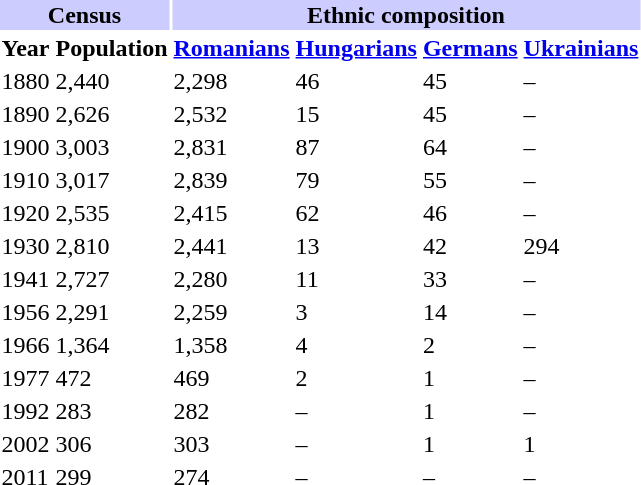<table class="toccolours">
<tr>
<th align="center" colspan="2" style="background:#ccccff;">Census</th>
<th align="center" colspan="4" style="background:#ccccff;">Ethnic composition</th>
</tr>
<tr>
<th>Year</th>
<th>Population</th>
<th><a href='#'>Romanians</a></th>
<th><a href='#'>Hungarians</a></th>
<th><a href='#'>Germans</a></th>
<th><a href='#'>Ukrainians</a></th>
</tr>
<tr>
<td>1880</td>
<td>2,440</td>
<td>2,298</td>
<td>46</td>
<td>45</td>
<td>–</td>
</tr>
<tr>
<td>1890</td>
<td>2,626</td>
<td>2,532</td>
<td>15</td>
<td>45</td>
<td>–</td>
</tr>
<tr>
<td>1900</td>
<td>3,003</td>
<td>2,831</td>
<td>87</td>
<td>64</td>
<td>–</td>
</tr>
<tr>
<td>1910</td>
<td>3,017</td>
<td>2,839</td>
<td>79</td>
<td>55</td>
<td>–</td>
</tr>
<tr>
<td>1920</td>
<td>2,535</td>
<td>2,415</td>
<td>62</td>
<td>46</td>
<td>–</td>
</tr>
<tr>
<td>1930</td>
<td>2,810</td>
<td>2,441</td>
<td>13</td>
<td>42</td>
<td>294</td>
</tr>
<tr>
<td>1941</td>
<td>2,727</td>
<td>2,280</td>
<td>11</td>
<td>33</td>
<td>–</td>
</tr>
<tr>
<td>1956</td>
<td>2,291</td>
<td>2,259</td>
<td>3</td>
<td>14</td>
<td>–</td>
</tr>
<tr>
<td>1966</td>
<td>1,364</td>
<td>1,358</td>
<td>4</td>
<td>2</td>
<td>–</td>
</tr>
<tr>
<td>1977</td>
<td>472</td>
<td>469</td>
<td>2</td>
<td>1</td>
<td>–</td>
</tr>
<tr>
<td>1992</td>
<td>283</td>
<td>282</td>
<td>–</td>
<td>1</td>
<td>–</td>
</tr>
<tr>
<td>2002</td>
<td>306</td>
<td>303</td>
<td>–</td>
<td>1</td>
<td>1</td>
</tr>
<tr>
<td>2011</td>
<td>299</td>
<td>274</td>
<td>–</td>
<td>–</td>
<td>–</td>
</tr>
</table>
